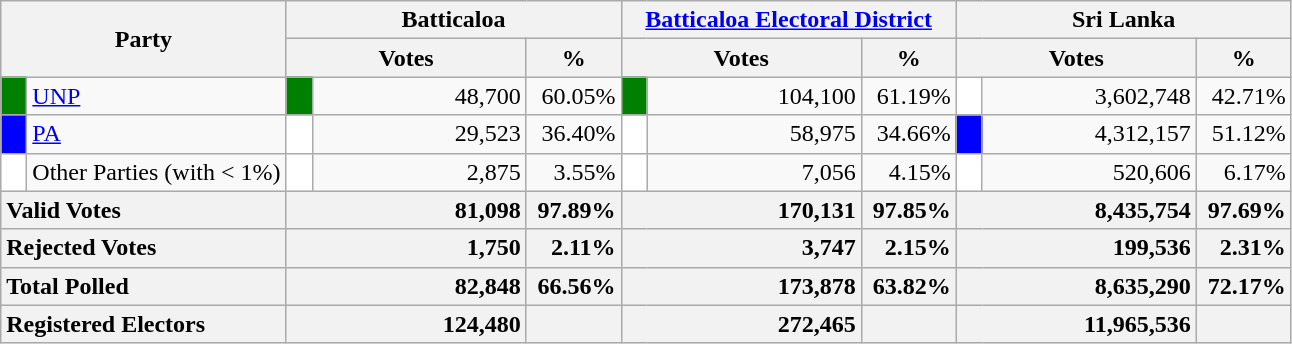<table class="wikitable">
<tr>
<th colspan="2" width="144px"rowspan="2">Party</th>
<th colspan="3" width="216px">Batticaloa</th>
<th colspan="3" width="216px"><a href='#'>Batticaloa Electoral District</a></th>
<th colspan="3" width="216px">Sri Lanka</th>
</tr>
<tr>
<th colspan="2" width="144px">Votes</th>
<th>%</th>
<th colspan="2" width="144px">Votes</th>
<th>%</th>
<th colspan="2" width="144px">Votes</th>
<th>%</th>
</tr>
<tr>
<td style="background-color:green;" width="10px"></td>
<td style="text-align:left;"><a href='#'>UNP</a></td>
<td style="background-color:green;" width="10px"></td>
<td style="text-align:right;">48,700</td>
<td style="text-align:right;">60.05%</td>
<td style="background-color:green;" width="10px"></td>
<td style="text-align:right;">104,100</td>
<td style="text-align:right;">61.19%</td>
<td style="background-color:white;" width="10px"></td>
<td style="text-align:right;">3,602,748</td>
<td style="text-align:right;">42.71%</td>
</tr>
<tr>
<td style="background-color:blue;" width="10px"></td>
<td style="text-align:left;"><a href='#'>PA</a></td>
<td style="background-color:white;" width="10px"></td>
<td style="text-align:right;">29,523</td>
<td style="text-align:right;">36.40%</td>
<td style="background-color:white;" width="10px"></td>
<td style="text-align:right;">58,975</td>
<td style="text-align:right;">34.66%</td>
<td style="background-color:blue;" width="10px"></td>
<td style="text-align:right;">4,312,157</td>
<td style="text-align:right;">51.12%</td>
</tr>
<tr>
<td style="background-color:white;" width="10px"></td>
<td style="text-align:left;">Other Parties (with < 1%)</td>
<td style="background-color:white;" width="10px"></td>
<td style="text-align:right;">2,875</td>
<td style="text-align:right;">3.55%</td>
<td style="background-color:white;" width="10px"></td>
<td style="text-align:right;">7,056</td>
<td style="text-align:right;">4.15%</td>
<td style="background-color:white;" width="10px"></td>
<td style="text-align:right;">520,606</td>
<td style="text-align:right;">6.17%</td>
</tr>
<tr>
<th colspan="2" width="144px"style="text-align:left;">Valid Votes</th>
<th style="text-align:right;"colspan="2" width="144px">81,098</th>
<th style="text-align:right;">97.89%</th>
<th style="text-align:right;"colspan="2" width="144px">170,131</th>
<th style="text-align:right;">97.85%</th>
<th style="text-align:right;"colspan="2" width="144px">8,435,754</th>
<th style="text-align:right;">97.69%</th>
</tr>
<tr>
<th colspan="2" width="144px"style="text-align:left;">Rejected Votes</th>
<th style="text-align:right;"colspan="2" width="144px">1,750</th>
<th style="text-align:right;">2.11%</th>
<th style="text-align:right;"colspan="2" width="144px">3,747</th>
<th style="text-align:right;">2.15%</th>
<th style="text-align:right;"colspan="2" width="144px">199,536</th>
<th style="text-align:right;">2.31%</th>
</tr>
<tr>
<th colspan="2" width="144px"style="text-align:left;">Total Polled</th>
<th style="text-align:right;"colspan="2" width="144px">82,848</th>
<th style="text-align:right;">66.56%</th>
<th style="text-align:right;"colspan="2" width="144px">173,878</th>
<th style="text-align:right;">63.82%</th>
<th style="text-align:right;"colspan="2" width="144px">8,635,290</th>
<th style="text-align:right;">72.17%</th>
</tr>
<tr>
<th colspan="2" width="144px"style="text-align:left;">Registered Electors</th>
<th style="text-align:right;"colspan="2" width="144px">124,480</th>
<th></th>
<th style="text-align:right;"colspan="2" width="144px">272,465</th>
<th></th>
<th style="text-align:right;"colspan="2" width="144px">11,965,536</th>
<th></th>
</tr>
</table>
